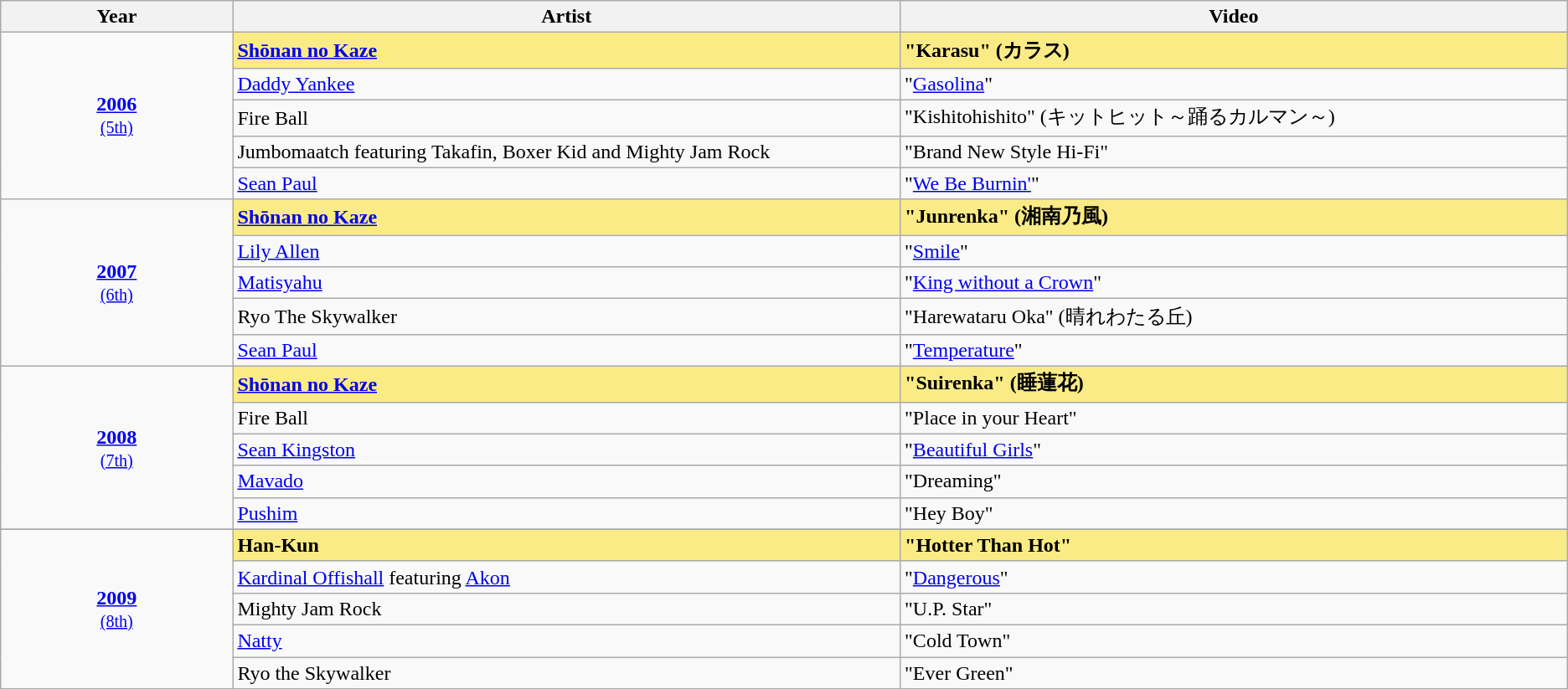<table class="sortable wikitable">
<tr>
<th width="8%">Year</th>
<th width="23%">Artist</th>
<th width="23%">Video</th>
</tr>
<tr>
<td rowspan=5 style="text-align:center"><strong><a href='#'>2006</a></strong><br><small><a href='#'>(5th)</a></small></td>
<td style="background:#FAEB86"><strong><a href='#'>Shōnan no Kaze</a></strong></td>
<td style="background:#FAEB86"><strong>"Karasu" (カラス)</strong></td>
</tr>
<tr>
<td><a href='#'>Daddy Yankee</a></td>
<td>"<a href='#'>Gasolina</a>"</td>
</tr>
<tr>
<td>Fire Ball</td>
<td>"Kishitohishito" (キットヒット～踊るカルマン～)</td>
</tr>
<tr>
<td>Jumbomaatch featuring Takafin, Boxer Kid and Mighty Jam Rock</td>
<td>"Brand New Style Hi-Fi"</td>
</tr>
<tr>
<td><a href='#'>Sean Paul</a></td>
<td>"<a href='#'>We Be Burnin'</a>"</td>
</tr>
<tr>
<td rowspan=5 style="text-align:center"><strong><a href='#'>2007</a></strong><br><small><a href='#'>(6th)</a></small></td>
<td style="background:#FAEB86"><strong><a href='#'>Shōnan no Kaze</a></strong></td>
<td style="background:#FAEB86"><strong>"Junrenka" (湘南乃風)</strong></td>
</tr>
<tr>
<td><a href='#'>Lily Allen</a></td>
<td>"<a href='#'>Smile</a>"</td>
</tr>
<tr>
<td><a href='#'>Matisyahu</a></td>
<td>"<a href='#'>King without a Crown</a>"</td>
</tr>
<tr>
<td>Ryo The Skywalker</td>
<td>"Harewataru Oka" (晴れわたる丘)</td>
</tr>
<tr>
<td><a href='#'>Sean Paul</a></td>
<td>"<a href='#'>Temperature</a>"</td>
</tr>
<tr>
<td rowspan=5 style="text-align:center"><strong><a href='#'>2008</a></strong><br><small><a href='#'>(7th)</a></small></td>
<td style="background:#FAEB86"><strong><a href='#'>Shōnan no Kaze</a></strong></td>
<td style="background:#FAEB86"><strong>"Suirenka" (睡蓮花)</strong></td>
</tr>
<tr>
<td>Fire Ball</td>
<td>"Place in your Heart"</td>
</tr>
<tr>
<td><a href='#'>Sean Kingston</a></td>
<td>"<a href='#'>Beautiful Girls</a>"</td>
</tr>
<tr>
<td><a href='#'>Mavado</a></td>
<td>"Dreaming"</td>
</tr>
<tr>
<td><a href='#'>Pushim</a></td>
<td>"Hey Boy"</td>
</tr>
<tr>
</tr>
<tr>
<td rowspan=5 style="text-align:center"><strong><a href='#'>2009</a></strong><br><small><a href='#'>(8th)</a></small></td>
<td style="background:#FAEB86"><strong>Han-Kun</strong></td>
<td style="background:#FAEB86"><strong>"Hotter Than Hot"</strong></td>
</tr>
<tr>
<td><a href='#'>Kardinal Offishall</a> featuring <a href='#'>Akon</a></td>
<td>"<a href='#'>Dangerous</a>"</td>
</tr>
<tr>
<td>Mighty Jam Rock</td>
<td>"U.P. Star"</td>
</tr>
<tr>
<td><a href='#'>Natty</a></td>
<td>"Cold Town"</td>
</tr>
<tr>
<td>Ryo the Skywalker</td>
<td>"Ever Green"</td>
</tr>
</table>
